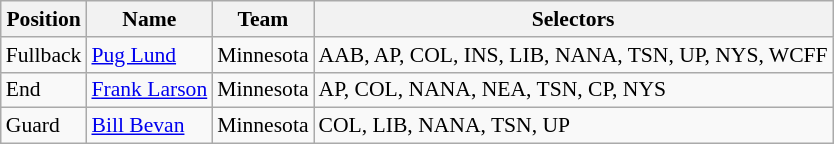<table class="wikitable" style="font-size: 90%">
<tr>
<th>Position</th>
<th>Name</th>
<th>Team</th>
<th>Selectors</th>
</tr>
<tr>
<td>Fullback</td>
<td><a href='#'>Pug Lund</a></td>
<td>Minnesota</td>
<td>AAB, AP, COL, INS, LIB, NANA, TSN, UP, NYS, WCFF</td>
</tr>
<tr>
<td>End</td>
<td><a href='#'>Frank Larson</a></td>
<td>Minnesota</td>
<td>AP, COL, NANA, NEA, TSN, CP, NYS</td>
</tr>
<tr>
<td>Guard</td>
<td><a href='#'>Bill Bevan</a></td>
<td>Minnesota</td>
<td>COL, LIB, NANA, TSN, UP</td>
</tr>
</table>
